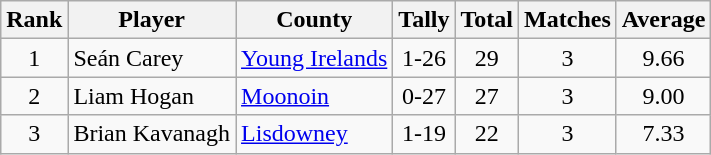<table class="wikitable">
<tr>
<th>Rank</th>
<th>Player</th>
<th>County</th>
<th>Tally</th>
<th>Total</th>
<th>Matches</th>
<th>Average</th>
</tr>
<tr>
<td rowspan=1 align=center>1</td>
<td>Seán Carey</td>
<td><a href='#'>Young Irelands</a></td>
<td align=center>1-26</td>
<td align=center>29</td>
<td align=center>3</td>
<td align=center>9.66</td>
</tr>
<tr>
<td rowspan=1 align=center>2</td>
<td>Liam Hogan</td>
<td><a href='#'>Moonoin</a></td>
<td align=center>0-27</td>
<td align=center>27</td>
<td align=center>3</td>
<td align=center>9.00</td>
</tr>
<tr>
<td rowspan=1 align=center>3</td>
<td>Brian Kavanagh</td>
<td><a href='#'>Lisdowney</a></td>
<td align=center>1-19</td>
<td align=center>22</td>
<td align=center>3</td>
<td align=center>7.33</td>
</tr>
</table>
